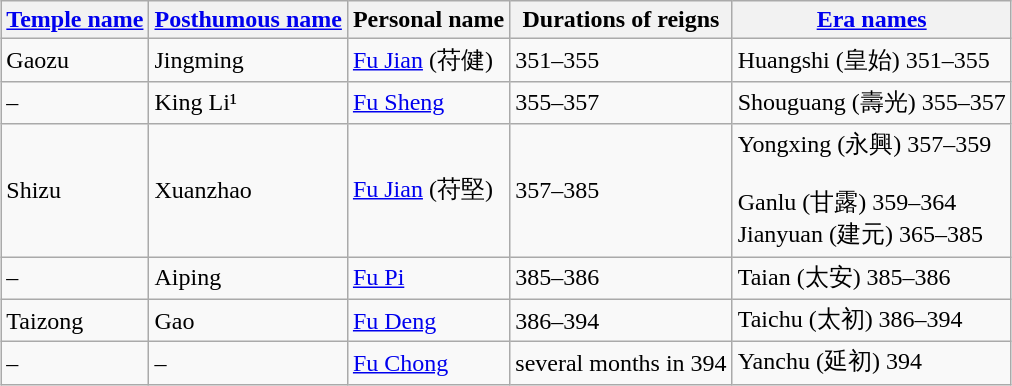<table class="wikitable" style="margin-left: auto; margin-right: auto; border: none;">
<tr>
<th><a href='#'>Temple name</a></th>
<th><a href='#'>Posthumous name</a></th>
<th>Personal name</th>
<th>Durations of reigns</th>
<th><a href='#'>Era names</a></th>
</tr>
<tr>
<td>Gaozu</td>
<td>Jingming</td>
<td><a href='#'>Fu Jian</a> (苻健)</td>
<td>351–355</td>
<td>Huangshi (皇始) 351–355<br></td>
</tr>
<tr>
<td>–</td>
<td>King Li¹</td>
<td><a href='#'>Fu Sheng</a></td>
<td>355–357</td>
<td>Shouguang (壽光) 355–357<br></td>
</tr>
<tr>
<td>Shizu</td>
<td>Xuanzhao</td>
<td><a href='#'>Fu Jian</a> (苻堅)</td>
<td>357–385</td>
<td>Yongxing (永興) 357–359<br><br>Ganlu (甘露) 359–364<br>
Jianyuan (建元) 365–385<br></td>
</tr>
<tr>
<td>–</td>
<td>Aiping</td>
<td><a href='#'>Fu Pi</a></td>
<td>385–386</td>
<td>Taian (太安) 385–386<br></td>
</tr>
<tr>
<td>Taizong</td>
<td>Gao</td>
<td><a href='#'>Fu Deng</a></td>
<td>386–394</td>
<td>Taichu (太初) 386–394<br></td>
</tr>
<tr>
<td>–</td>
<td>–</td>
<td><a href='#'>Fu Chong</a></td>
<td>several months in 394</td>
<td>Yanchu (延初) 394<br></td>
</tr>
</table>
